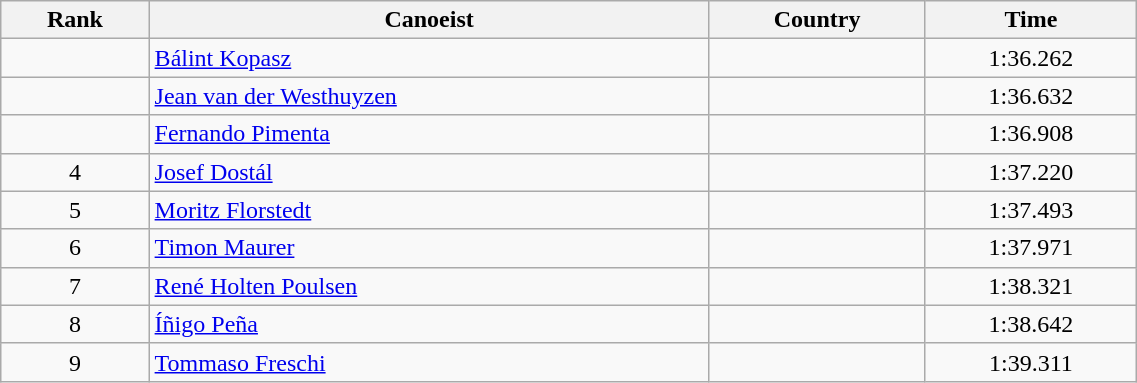<table class="wikitable" style="text-align:center;width: 60%">
<tr>
<th>Rank</th>
<th>Canoeist</th>
<th>Country</th>
<th>Time</th>
</tr>
<tr>
<td></td>
<td align="left"><a href='#'>Bálint Kopasz</a></td>
<td align="left"></td>
<td>1:36.262</td>
</tr>
<tr>
<td></td>
<td align="left"><a href='#'>Jean van der Westhuyzen</a></td>
<td align="left"></td>
<td>1:36.632</td>
</tr>
<tr>
<td></td>
<td align="left"><a href='#'>Fernando Pimenta</a></td>
<td align="left"></td>
<td>1:36.908</td>
</tr>
<tr>
<td>4</td>
<td align="left"><a href='#'>Josef Dostál</a></td>
<td align="left"></td>
<td>1:37.220</td>
</tr>
<tr>
<td>5</td>
<td align="left"><a href='#'>Moritz Florstedt</a></td>
<td align="left"></td>
<td>1:37.493</td>
</tr>
<tr>
<td>6</td>
<td align="left"><a href='#'>Timon Maurer</a></td>
<td align="left"></td>
<td>1:37.971</td>
</tr>
<tr>
<td>7</td>
<td align="left"><a href='#'>René Holten Poulsen</a></td>
<td align="left"></td>
<td>1:38.321</td>
</tr>
<tr>
<td>8</td>
<td align="left"><a href='#'>Íñigo Peña</a></td>
<td align="left"></td>
<td>1:38.642</td>
</tr>
<tr>
<td>9</td>
<td align="left"><a href='#'>Tommaso Freschi</a></td>
<td align="left"></td>
<td>1:39.311</td>
</tr>
</table>
